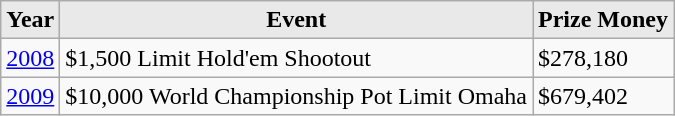<table class="wikitable">
<tr>
<th style="background: #E9E9E9;">Year</th>
<th style="background: #E9E9E9;">Event</th>
<th style="background: #E9E9E9;">Prize Money</th>
</tr>
<tr>
<td><a href='#'>2008</a></td>
<td>$1,500 Limit Hold'em Shootout</td>
<td>$278,180</td>
</tr>
<tr>
<td><a href='#'>2009</a></td>
<td>$10,000 World Championship Pot Limit Omaha</td>
<td>$679,402</td>
</tr>
</table>
